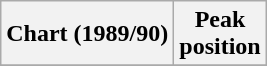<table class="wikitable sortable plainrowheaders" style="text-align:center">
<tr>
<th scope="col">Chart (1989/90)</th>
<th scope="col">Peak<br>position</th>
</tr>
<tr>
</tr>
</table>
